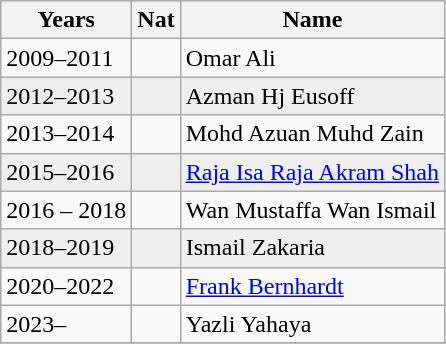<table class="wikitable">
<tr>
<th>Years</th>
<th>Nat</th>
<th>Name</th>
</tr>
<tr>
<td>2009–2011</td>
<td></td>
<td>Omar Ali</td>
</tr>
<tr style="background:#efefef;">
<td>2012–2013</td>
<td></td>
<td>Azman Hj Eusoff</td>
</tr>
<tr>
<td>2013–2014</td>
<td></td>
<td>Mohd Azuan Muhd Zain</td>
</tr>
<tr style="background:#efefef;">
<td>2015–2016</td>
<td></td>
<td><a href='#'>Raja Isa Raja Akram Shah</a></td>
</tr>
<tr>
<td>2016 – 2018</td>
<td></td>
<td>Wan Mustaffa Wan Ismail</td>
</tr>
<tr style="background:#efefef;">
<td>2018–2019</td>
<td></td>
<td>Ismail Zakaria</td>
</tr>
<tr>
<td>2020–2022</td>
<td></td>
<td><a href='#'>Frank Bernhardt</a></td>
</tr>
<tr>
<td>2023–</td>
<td></td>
<td>Yazli Yahaya</td>
</tr>
<tr style="background:#efefef;">
</tr>
</table>
